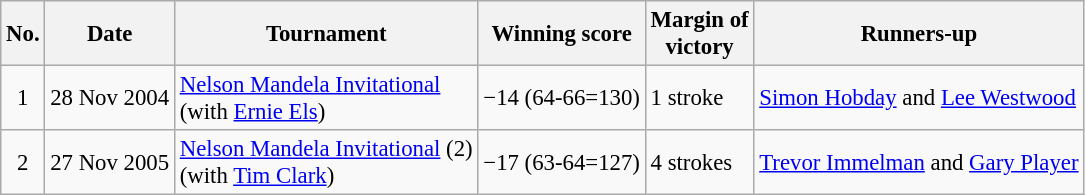<table class="wikitable" style="font-size:95%;">
<tr>
<th>No.</th>
<th>Date</th>
<th>Tournament</th>
<th>Winning score</th>
<th>Margin of<br>victory</th>
<th>Runners-up</th>
</tr>
<tr>
<td align=center>1</td>
<td align=right>28 Nov 2004</td>
<td><a href='#'>Nelson Mandela Invitational</a><br>(with  <a href='#'>Ernie Els</a>)</td>
<td>−14 (64-66=130)</td>
<td>1 stroke</td>
<td> <a href='#'>Simon Hobday</a> and  <a href='#'>Lee Westwood</a></td>
</tr>
<tr>
<td align=center>2</td>
<td align=right>27 Nov 2005</td>
<td><a href='#'>Nelson Mandela Invitational</a> (2)<br>(with  <a href='#'>Tim Clark</a>)</td>
<td>−17 (63-64=127)</td>
<td>4 strokes</td>
<td> <a href='#'>Trevor Immelman</a> and  <a href='#'>Gary Player</a></td>
</tr>
</table>
